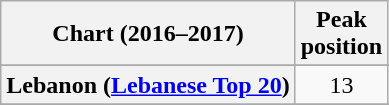<table class="wikitable sortable plainrowheaders" style="text-align:center">
<tr>
<th scope="col">Chart (2016–2017)</th>
<th scope="col">Peak<br> position</th>
</tr>
<tr>
</tr>
<tr>
</tr>
<tr>
</tr>
<tr>
</tr>
<tr>
</tr>
<tr>
</tr>
<tr>
</tr>
<tr>
</tr>
<tr>
</tr>
<tr>
</tr>
<tr>
</tr>
<tr>
</tr>
<tr>
</tr>
<tr>
<th scope="row">Lebanon (<a href='#'>Lebanese Top 20</a>)</th>
<td>13</td>
</tr>
<tr>
</tr>
<tr>
</tr>
<tr>
</tr>
<tr>
</tr>
<tr>
</tr>
<tr>
</tr>
<tr>
</tr>
<tr>
</tr>
<tr>
</tr>
<tr>
</tr>
<tr>
</tr>
<tr>
</tr>
</table>
